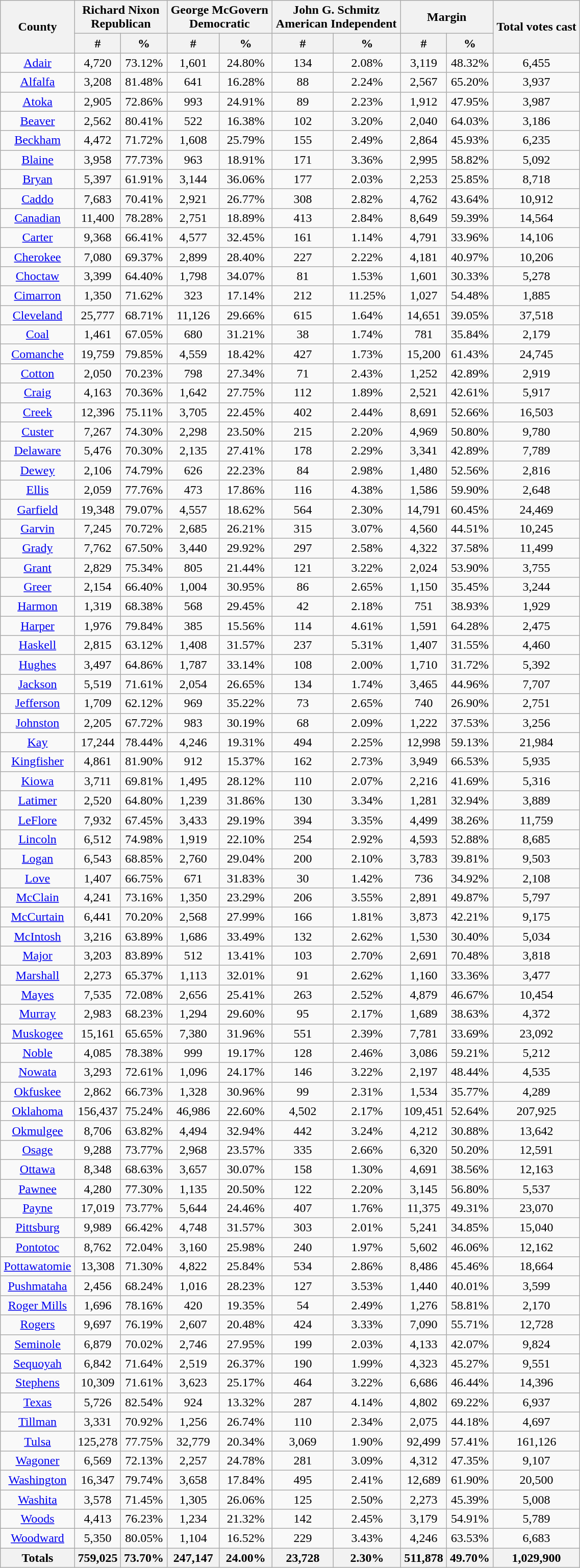<table width="60%" class="wikitable sortable">
<tr>
<th style="text-align:center;" rowspan="2">County</th>
<th style="text-align:center;" colspan="2">Richard Nixon<br>Republican</th>
<th style="text-align:center;" colspan="2">George McGovern<br>Democratic</th>
<th style="text-align:center;" colspan="2">John G. Schmitz<br>American Independent</th>
<th style="text-align:center;" colspan="2">Margin</th>
<th style="text-align:center;" rowspan="2">Total votes cast</th>
</tr>
<tr>
<th style="text-align:center;" data-sort-type="number">#</th>
<th style="text-align:center;" data-sort-type="number">%</th>
<th style="text-align:center;" data-sort-type="number">#</th>
<th style="text-align:center;" data-sort-type="number">%</th>
<th style="text-align:center;" data-sort-type="number">#</th>
<th style="text-align:center;" data-sort-type="number">%</th>
<th style="text-align:center;" data-sort-type="number">#</th>
<th style="text-align:center;" data-sort-type="number">%</th>
</tr>
<tr style="text-align:center;">
<td><a href='#'>Adair</a></td>
<td>4,720</td>
<td>73.12%</td>
<td>1,601</td>
<td>24.80%</td>
<td>134</td>
<td>2.08%</td>
<td>3,119</td>
<td>48.32%</td>
<td>6,455</td>
</tr>
<tr style="text-align:center;">
<td><a href='#'>Alfalfa</a></td>
<td>3,208</td>
<td>81.48%</td>
<td>641</td>
<td>16.28%</td>
<td>88</td>
<td>2.24%</td>
<td>2,567</td>
<td>65.20%</td>
<td>3,937</td>
</tr>
<tr style="text-align:center;">
<td><a href='#'>Atoka</a></td>
<td>2,905</td>
<td>72.86%</td>
<td>993</td>
<td>24.91%</td>
<td>89</td>
<td>2.23%</td>
<td>1,912</td>
<td>47.95%</td>
<td>3,987</td>
</tr>
<tr style="text-align:center;">
<td><a href='#'>Beaver</a></td>
<td>2,562</td>
<td>80.41%</td>
<td>522</td>
<td>16.38%</td>
<td>102</td>
<td>3.20%</td>
<td>2,040</td>
<td>64.03%</td>
<td>3,186</td>
</tr>
<tr style="text-align:center;">
<td><a href='#'>Beckham</a></td>
<td>4,472</td>
<td>71.72%</td>
<td>1,608</td>
<td>25.79%</td>
<td>155</td>
<td>2.49%</td>
<td>2,864</td>
<td>45.93%</td>
<td>6,235</td>
</tr>
<tr style="text-align:center;">
<td><a href='#'>Blaine</a></td>
<td>3,958</td>
<td>77.73%</td>
<td>963</td>
<td>18.91%</td>
<td>171</td>
<td>3.36%</td>
<td>2,995</td>
<td>58.82%</td>
<td>5,092</td>
</tr>
<tr style="text-align:center;">
<td><a href='#'>Bryan</a></td>
<td>5,397</td>
<td>61.91%</td>
<td>3,144</td>
<td>36.06%</td>
<td>177</td>
<td>2.03%</td>
<td>2,253</td>
<td>25.85%</td>
<td>8,718</td>
</tr>
<tr style="text-align:center;">
<td><a href='#'>Caddo</a></td>
<td>7,683</td>
<td>70.41%</td>
<td>2,921</td>
<td>26.77%</td>
<td>308</td>
<td>2.82%</td>
<td>4,762</td>
<td>43.64%</td>
<td>10,912</td>
</tr>
<tr style="text-align:center;">
<td><a href='#'>Canadian</a></td>
<td>11,400</td>
<td>78.28%</td>
<td>2,751</td>
<td>18.89%</td>
<td>413</td>
<td>2.84%</td>
<td>8,649</td>
<td>59.39%</td>
<td>14,564</td>
</tr>
<tr style="text-align:center;">
<td><a href='#'>Carter</a></td>
<td>9,368</td>
<td>66.41%</td>
<td>4,577</td>
<td>32.45%</td>
<td>161</td>
<td>1.14%</td>
<td>4,791</td>
<td>33.96%</td>
<td>14,106</td>
</tr>
<tr style="text-align:center;">
<td><a href='#'>Cherokee</a></td>
<td>7,080</td>
<td>69.37%</td>
<td>2,899</td>
<td>28.40%</td>
<td>227</td>
<td>2.22%</td>
<td>4,181</td>
<td>40.97%</td>
<td>10,206</td>
</tr>
<tr style="text-align:center;">
<td><a href='#'>Choctaw</a></td>
<td>3,399</td>
<td>64.40%</td>
<td>1,798</td>
<td>34.07%</td>
<td>81</td>
<td>1.53%</td>
<td>1,601</td>
<td>30.33%</td>
<td>5,278</td>
</tr>
<tr style="text-align:center;">
<td><a href='#'>Cimarron</a></td>
<td>1,350</td>
<td>71.62%</td>
<td>323</td>
<td>17.14%</td>
<td>212</td>
<td>11.25%</td>
<td>1,027</td>
<td>54.48%</td>
<td>1,885</td>
</tr>
<tr style="text-align:center;">
<td><a href='#'>Cleveland</a></td>
<td>25,777</td>
<td>68.71%</td>
<td>11,126</td>
<td>29.66%</td>
<td>615</td>
<td>1.64%</td>
<td>14,651</td>
<td>39.05%</td>
<td>37,518</td>
</tr>
<tr style="text-align:center;">
<td><a href='#'>Coal</a></td>
<td>1,461</td>
<td>67.05%</td>
<td>680</td>
<td>31.21%</td>
<td>38</td>
<td>1.74%</td>
<td>781</td>
<td>35.84%</td>
<td>2,179</td>
</tr>
<tr style="text-align:center;">
<td><a href='#'>Comanche</a></td>
<td>19,759</td>
<td>79.85%</td>
<td>4,559</td>
<td>18.42%</td>
<td>427</td>
<td>1.73%</td>
<td>15,200</td>
<td>61.43%</td>
<td>24,745</td>
</tr>
<tr style="text-align:center;">
<td><a href='#'>Cotton</a></td>
<td>2,050</td>
<td>70.23%</td>
<td>798</td>
<td>27.34%</td>
<td>71</td>
<td>2.43%</td>
<td>1,252</td>
<td>42.89%</td>
<td>2,919</td>
</tr>
<tr style="text-align:center;">
<td><a href='#'>Craig</a></td>
<td>4,163</td>
<td>70.36%</td>
<td>1,642</td>
<td>27.75%</td>
<td>112</td>
<td>1.89%</td>
<td>2,521</td>
<td>42.61%</td>
<td>5,917</td>
</tr>
<tr style="text-align:center;">
<td><a href='#'>Creek</a></td>
<td>12,396</td>
<td>75.11%</td>
<td>3,705</td>
<td>22.45%</td>
<td>402</td>
<td>2.44%</td>
<td>8,691</td>
<td>52.66%</td>
<td>16,503</td>
</tr>
<tr style="text-align:center;">
<td><a href='#'>Custer</a></td>
<td>7,267</td>
<td>74.30%</td>
<td>2,298</td>
<td>23.50%</td>
<td>215</td>
<td>2.20%</td>
<td>4,969</td>
<td>50.80%</td>
<td>9,780</td>
</tr>
<tr style="text-align:center;">
<td><a href='#'>Delaware</a></td>
<td>5,476</td>
<td>70.30%</td>
<td>2,135</td>
<td>27.41%</td>
<td>178</td>
<td>2.29%</td>
<td>3,341</td>
<td>42.89%</td>
<td>7,789</td>
</tr>
<tr style="text-align:center;">
<td><a href='#'>Dewey</a></td>
<td>2,106</td>
<td>74.79%</td>
<td>626</td>
<td>22.23%</td>
<td>84</td>
<td>2.98%</td>
<td>1,480</td>
<td>52.56%</td>
<td>2,816</td>
</tr>
<tr style="text-align:center;">
<td><a href='#'>Ellis</a></td>
<td>2,059</td>
<td>77.76%</td>
<td>473</td>
<td>17.86%</td>
<td>116</td>
<td>4.38%</td>
<td>1,586</td>
<td>59.90%</td>
<td>2,648</td>
</tr>
<tr style="text-align:center;">
<td><a href='#'>Garfield</a></td>
<td>19,348</td>
<td>79.07%</td>
<td>4,557</td>
<td>18.62%</td>
<td>564</td>
<td>2.30%</td>
<td>14,791</td>
<td>60.45%</td>
<td>24,469</td>
</tr>
<tr style="text-align:center;">
<td><a href='#'>Garvin</a></td>
<td>7,245</td>
<td>70.72%</td>
<td>2,685</td>
<td>26.21%</td>
<td>315</td>
<td>3.07%</td>
<td>4,560</td>
<td>44.51%</td>
<td>10,245</td>
</tr>
<tr style="text-align:center;">
<td><a href='#'>Grady</a></td>
<td>7,762</td>
<td>67.50%</td>
<td>3,440</td>
<td>29.92%</td>
<td>297</td>
<td>2.58%</td>
<td>4,322</td>
<td>37.58%</td>
<td>11,499</td>
</tr>
<tr style="text-align:center;">
<td><a href='#'>Grant</a></td>
<td>2,829</td>
<td>75.34%</td>
<td>805</td>
<td>21.44%</td>
<td>121</td>
<td>3.22%</td>
<td>2,024</td>
<td>53.90%</td>
<td>3,755</td>
</tr>
<tr style="text-align:center;">
<td><a href='#'>Greer</a></td>
<td>2,154</td>
<td>66.40%</td>
<td>1,004</td>
<td>30.95%</td>
<td>86</td>
<td>2.65%</td>
<td>1,150</td>
<td>35.45%</td>
<td>3,244</td>
</tr>
<tr style="text-align:center;">
<td><a href='#'>Harmon</a></td>
<td>1,319</td>
<td>68.38%</td>
<td>568</td>
<td>29.45%</td>
<td>42</td>
<td>2.18%</td>
<td>751</td>
<td>38.93%</td>
<td>1,929</td>
</tr>
<tr style="text-align:center;">
<td><a href='#'>Harper</a></td>
<td>1,976</td>
<td>79.84%</td>
<td>385</td>
<td>15.56%</td>
<td>114</td>
<td>4.61%</td>
<td>1,591</td>
<td>64.28%</td>
<td>2,475</td>
</tr>
<tr style="text-align:center;">
<td><a href='#'>Haskell</a></td>
<td>2,815</td>
<td>63.12%</td>
<td>1,408</td>
<td>31.57%</td>
<td>237</td>
<td>5.31%</td>
<td>1,407</td>
<td>31.55%</td>
<td>4,460</td>
</tr>
<tr style="text-align:center;">
<td><a href='#'>Hughes</a></td>
<td>3,497</td>
<td>64.86%</td>
<td>1,787</td>
<td>33.14%</td>
<td>108</td>
<td>2.00%</td>
<td>1,710</td>
<td>31.72%</td>
<td>5,392</td>
</tr>
<tr style="text-align:center;">
<td><a href='#'>Jackson</a></td>
<td>5,519</td>
<td>71.61%</td>
<td>2,054</td>
<td>26.65%</td>
<td>134</td>
<td>1.74%</td>
<td>3,465</td>
<td>44.96%</td>
<td>7,707</td>
</tr>
<tr style="text-align:center;">
<td><a href='#'>Jefferson</a></td>
<td>1,709</td>
<td>62.12%</td>
<td>969</td>
<td>35.22%</td>
<td>73</td>
<td>2.65%</td>
<td>740</td>
<td>26.90%</td>
<td>2,751</td>
</tr>
<tr style="text-align:center;">
<td><a href='#'>Johnston</a></td>
<td>2,205</td>
<td>67.72%</td>
<td>983</td>
<td>30.19%</td>
<td>68</td>
<td>2.09%</td>
<td>1,222</td>
<td>37.53%</td>
<td>3,256</td>
</tr>
<tr style="text-align:center;">
<td><a href='#'>Kay</a></td>
<td>17,244</td>
<td>78.44%</td>
<td>4,246</td>
<td>19.31%</td>
<td>494</td>
<td>2.25%</td>
<td>12,998</td>
<td>59.13%</td>
<td>21,984</td>
</tr>
<tr style="text-align:center;">
<td><a href='#'>Kingfisher</a></td>
<td>4,861</td>
<td>81.90%</td>
<td>912</td>
<td>15.37%</td>
<td>162</td>
<td>2.73%</td>
<td>3,949</td>
<td>66.53%</td>
<td>5,935</td>
</tr>
<tr style="text-align:center;">
<td><a href='#'>Kiowa</a></td>
<td>3,711</td>
<td>69.81%</td>
<td>1,495</td>
<td>28.12%</td>
<td>110</td>
<td>2.07%</td>
<td>2,216</td>
<td>41.69%</td>
<td>5,316</td>
</tr>
<tr style="text-align:center;">
<td><a href='#'>Latimer</a></td>
<td>2,520</td>
<td>64.80%</td>
<td>1,239</td>
<td>31.86%</td>
<td>130</td>
<td>3.34%</td>
<td>1,281</td>
<td>32.94%</td>
<td>3,889</td>
</tr>
<tr style="text-align:center;">
<td><a href='#'>LeFlore</a></td>
<td>7,932</td>
<td>67.45%</td>
<td>3,433</td>
<td>29.19%</td>
<td>394</td>
<td>3.35%</td>
<td>4,499</td>
<td>38.26%</td>
<td>11,759</td>
</tr>
<tr style="text-align:center;">
<td><a href='#'>Lincoln</a></td>
<td>6,512</td>
<td>74.98%</td>
<td>1,919</td>
<td>22.10%</td>
<td>254</td>
<td>2.92%</td>
<td>4,593</td>
<td>52.88%</td>
<td>8,685</td>
</tr>
<tr style="text-align:center;">
<td><a href='#'>Logan</a></td>
<td>6,543</td>
<td>68.85%</td>
<td>2,760</td>
<td>29.04%</td>
<td>200</td>
<td>2.10%</td>
<td>3,783</td>
<td>39.81%</td>
<td>9,503</td>
</tr>
<tr style="text-align:center;">
<td><a href='#'>Love</a></td>
<td>1,407</td>
<td>66.75%</td>
<td>671</td>
<td>31.83%</td>
<td>30</td>
<td>1.42%</td>
<td>736</td>
<td>34.92%</td>
<td>2,108</td>
</tr>
<tr style="text-align:center;">
<td><a href='#'>McClain</a></td>
<td>4,241</td>
<td>73.16%</td>
<td>1,350</td>
<td>23.29%</td>
<td>206</td>
<td>3.55%</td>
<td>2,891</td>
<td>49.87%</td>
<td>5,797</td>
</tr>
<tr style="text-align:center;">
<td><a href='#'>McCurtain</a></td>
<td>6,441</td>
<td>70.20%</td>
<td>2,568</td>
<td>27.99%</td>
<td>166</td>
<td>1.81%</td>
<td>3,873</td>
<td>42.21%</td>
<td>9,175</td>
</tr>
<tr style="text-align:center;">
<td><a href='#'>McIntosh</a></td>
<td>3,216</td>
<td>63.89%</td>
<td>1,686</td>
<td>33.49%</td>
<td>132</td>
<td>2.62%</td>
<td>1,530</td>
<td>30.40%</td>
<td>5,034</td>
</tr>
<tr style="text-align:center;">
<td><a href='#'>Major</a></td>
<td>3,203</td>
<td>83.89%</td>
<td>512</td>
<td>13.41%</td>
<td>103</td>
<td>2.70%</td>
<td>2,691</td>
<td>70.48%</td>
<td>3,818</td>
</tr>
<tr style="text-align:center;">
<td><a href='#'>Marshall</a></td>
<td>2,273</td>
<td>65.37%</td>
<td>1,113</td>
<td>32.01%</td>
<td>91</td>
<td>2.62%</td>
<td>1,160</td>
<td>33.36%</td>
<td>3,477</td>
</tr>
<tr style="text-align:center;">
<td><a href='#'>Mayes</a></td>
<td>7,535</td>
<td>72.08%</td>
<td>2,656</td>
<td>25.41%</td>
<td>263</td>
<td>2.52%</td>
<td>4,879</td>
<td>46.67%</td>
<td>10,454</td>
</tr>
<tr style="text-align:center;">
<td><a href='#'>Murray</a></td>
<td>2,983</td>
<td>68.23%</td>
<td>1,294</td>
<td>29.60%</td>
<td>95</td>
<td>2.17%</td>
<td>1,689</td>
<td>38.63%</td>
<td>4,372</td>
</tr>
<tr style="text-align:center;">
<td><a href='#'>Muskogee</a></td>
<td>15,161</td>
<td>65.65%</td>
<td>7,380</td>
<td>31.96%</td>
<td>551</td>
<td>2.39%</td>
<td>7,781</td>
<td>33.69%</td>
<td>23,092</td>
</tr>
<tr style="text-align:center;">
<td><a href='#'>Noble</a></td>
<td>4,085</td>
<td>78.38%</td>
<td>999</td>
<td>19.17%</td>
<td>128</td>
<td>2.46%</td>
<td>3,086</td>
<td>59.21%</td>
<td>5,212</td>
</tr>
<tr style="text-align:center;">
<td><a href='#'>Nowata</a></td>
<td>3,293</td>
<td>72.61%</td>
<td>1,096</td>
<td>24.17%</td>
<td>146</td>
<td>3.22%</td>
<td>2,197</td>
<td>48.44%</td>
<td>4,535</td>
</tr>
<tr style="text-align:center;">
<td><a href='#'>Okfuskee</a></td>
<td>2,862</td>
<td>66.73%</td>
<td>1,328</td>
<td>30.96%</td>
<td>99</td>
<td>2.31%</td>
<td>1,534</td>
<td>35.77%</td>
<td>4,289</td>
</tr>
<tr style="text-align:center;">
<td><a href='#'>Oklahoma</a></td>
<td>156,437</td>
<td>75.24%</td>
<td>46,986</td>
<td>22.60%</td>
<td>4,502</td>
<td>2.17%</td>
<td>109,451</td>
<td>52.64%</td>
<td>207,925</td>
</tr>
<tr style="text-align:center;">
<td><a href='#'>Okmulgee</a></td>
<td>8,706</td>
<td>63.82%</td>
<td>4,494</td>
<td>32.94%</td>
<td>442</td>
<td>3.24%</td>
<td>4,212</td>
<td>30.88%</td>
<td>13,642</td>
</tr>
<tr style="text-align:center;">
<td><a href='#'>Osage</a></td>
<td>9,288</td>
<td>73.77%</td>
<td>2,968</td>
<td>23.57%</td>
<td>335</td>
<td>2.66%</td>
<td>6,320</td>
<td>50.20%</td>
<td>12,591</td>
</tr>
<tr style="text-align:center;">
<td><a href='#'>Ottawa</a></td>
<td>8,348</td>
<td>68.63%</td>
<td>3,657</td>
<td>30.07%</td>
<td>158</td>
<td>1.30%</td>
<td>4,691</td>
<td>38.56%</td>
<td>12,163</td>
</tr>
<tr style="text-align:center;">
<td><a href='#'>Pawnee</a></td>
<td>4,280</td>
<td>77.30%</td>
<td>1,135</td>
<td>20.50%</td>
<td>122</td>
<td>2.20%</td>
<td>3,145</td>
<td>56.80%</td>
<td>5,537</td>
</tr>
<tr style="text-align:center;">
<td><a href='#'>Payne</a></td>
<td>17,019</td>
<td>73.77%</td>
<td>5,644</td>
<td>24.46%</td>
<td>407</td>
<td>1.76%</td>
<td>11,375</td>
<td>49.31%</td>
<td>23,070</td>
</tr>
<tr style="text-align:center;">
<td><a href='#'>Pittsburg</a></td>
<td>9,989</td>
<td>66.42%</td>
<td>4,748</td>
<td>31.57%</td>
<td>303</td>
<td>2.01%</td>
<td>5,241</td>
<td>34.85%</td>
<td>15,040</td>
</tr>
<tr style="text-align:center;">
<td><a href='#'>Pontotoc</a></td>
<td>8,762</td>
<td>72.04%</td>
<td>3,160</td>
<td>25.98%</td>
<td>240</td>
<td>1.97%</td>
<td>5,602</td>
<td>46.06%</td>
<td>12,162</td>
</tr>
<tr style="text-align:center;">
<td><a href='#'>Pottawatomie</a></td>
<td>13,308</td>
<td>71.30%</td>
<td>4,822</td>
<td>25.84%</td>
<td>534</td>
<td>2.86%</td>
<td>8,486</td>
<td>45.46%</td>
<td>18,664</td>
</tr>
<tr style="text-align:center;">
<td><a href='#'>Pushmataha</a></td>
<td>2,456</td>
<td>68.24%</td>
<td>1,016</td>
<td>28.23%</td>
<td>127</td>
<td>3.53%</td>
<td>1,440</td>
<td>40.01%</td>
<td>3,599</td>
</tr>
<tr style="text-align:center;">
<td><a href='#'>Roger Mills</a></td>
<td>1,696</td>
<td>78.16%</td>
<td>420</td>
<td>19.35%</td>
<td>54</td>
<td>2.49%</td>
<td>1,276</td>
<td>58.81%</td>
<td>2,170</td>
</tr>
<tr style="text-align:center;">
<td><a href='#'>Rogers</a></td>
<td>9,697</td>
<td>76.19%</td>
<td>2,607</td>
<td>20.48%</td>
<td>424</td>
<td>3.33%</td>
<td>7,090</td>
<td>55.71%</td>
<td>12,728</td>
</tr>
<tr style="text-align:center;">
<td><a href='#'>Seminole</a></td>
<td>6,879</td>
<td>70.02%</td>
<td>2,746</td>
<td>27.95%</td>
<td>199</td>
<td>2.03%</td>
<td>4,133</td>
<td>42.07%</td>
<td>9,824</td>
</tr>
<tr style="text-align:center;">
<td><a href='#'>Sequoyah</a></td>
<td>6,842</td>
<td>71.64%</td>
<td>2,519</td>
<td>26.37%</td>
<td>190</td>
<td>1.99%</td>
<td>4,323</td>
<td>45.27%</td>
<td>9,551</td>
</tr>
<tr style="text-align:center;">
<td><a href='#'>Stephens</a></td>
<td>10,309</td>
<td>71.61%</td>
<td>3,623</td>
<td>25.17%</td>
<td>464</td>
<td>3.22%</td>
<td>6,686</td>
<td>46.44%</td>
<td>14,396</td>
</tr>
<tr style="text-align:center;">
<td><a href='#'>Texas</a></td>
<td>5,726</td>
<td>82.54%</td>
<td>924</td>
<td>13.32%</td>
<td>287</td>
<td>4.14%</td>
<td>4,802</td>
<td>69.22%</td>
<td>6,937</td>
</tr>
<tr style="text-align:center;">
<td><a href='#'>Tillman</a></td>
<td>3,331</td>
<td>70.92%</td>
<td>1,256</td>
<td>26.74%</td>
<td>110</td>
<td>2.34%</td>
<td>2,075</td>
<td>44.18%</td>
<td>4,697</td>
</tr>
<tr style="text-align:center;">
<td><a href='#'>Tulsa</a></td>
<td>125,278</td>
<td>77.75%</td>
<td>32,779</td>
<td>20.34%</td>
<td>3,069</td>
<td>1.90%</td>
<td>92,499</td>
<td>57.41%</td>
<td>161,126</td>
</tr>
<tr style="text-align:center;">
<td><a href='#'>Wagoner</a></td>
<td>6,569</td>
<td>72.13%</td>
<td>2,257</td>
<td>24.78%</td>
<td>281</td>
<td>3.09%</td>
<td>4,312</td>
<td>47.35%</td>
<td>9,107</td>
</tr>
<tr style="text-align:center;">
<td><a href='#'>Washington</a></td>
<td>16,347</td>
<td>79.74%</td>
<td>3,658</td>
<td>17.84%</td>
<td>495</td>
<td>2.41%</td>
<td>12,689</td>
<td>61.90%</td>
<td>20,500</td>
</tr>
<tr style="text-align:center;">
<td><a href='#'>Washita</a></td>
<td>3,578</td>
<td>71.45%</td>
<td>1,305</td>
<td>26.06%</td>
<td>125</td>
<td>2.50%</td>
<td>2,273</td>
<td>45.39%</td>
<td>5,008</td>
</tr>
<tr style="text-align:center;">
<td><a href='#'>Woods</a></td>
<td>4,413</td>
<td>76.23%</td>
<td>1,234</td>
<td>21.32%</td>
<td>142</td>
<td>2.45%</td>
<td>3,179</td>
<td>54.91%</td>
<td>5,789</td>
</tr>
<tr style="text-align:center;">
<td><a href='#'>Woodward</a></td>
<td>5,350</td>
<td>80.05%</td>
<td>1,104</td>
<td>16.52%</td>
<td>229</td>
<td>3.43%</td>
<td>4,246</td>
<td>63.53%</td>
<td>6,683</td>
</tr>
<tr style="text-align:center;">
<th>Totals</th>
<th>759,025</th>
<th>73.70%</th>
<th>247,147</th>
<th>24.00%</th>
<th>23,728</th>
<th>2.30%</th>
<th>511,878</th>
<th>49.70%</th>
<th>1,029,900</th>
</tr>
</table>
